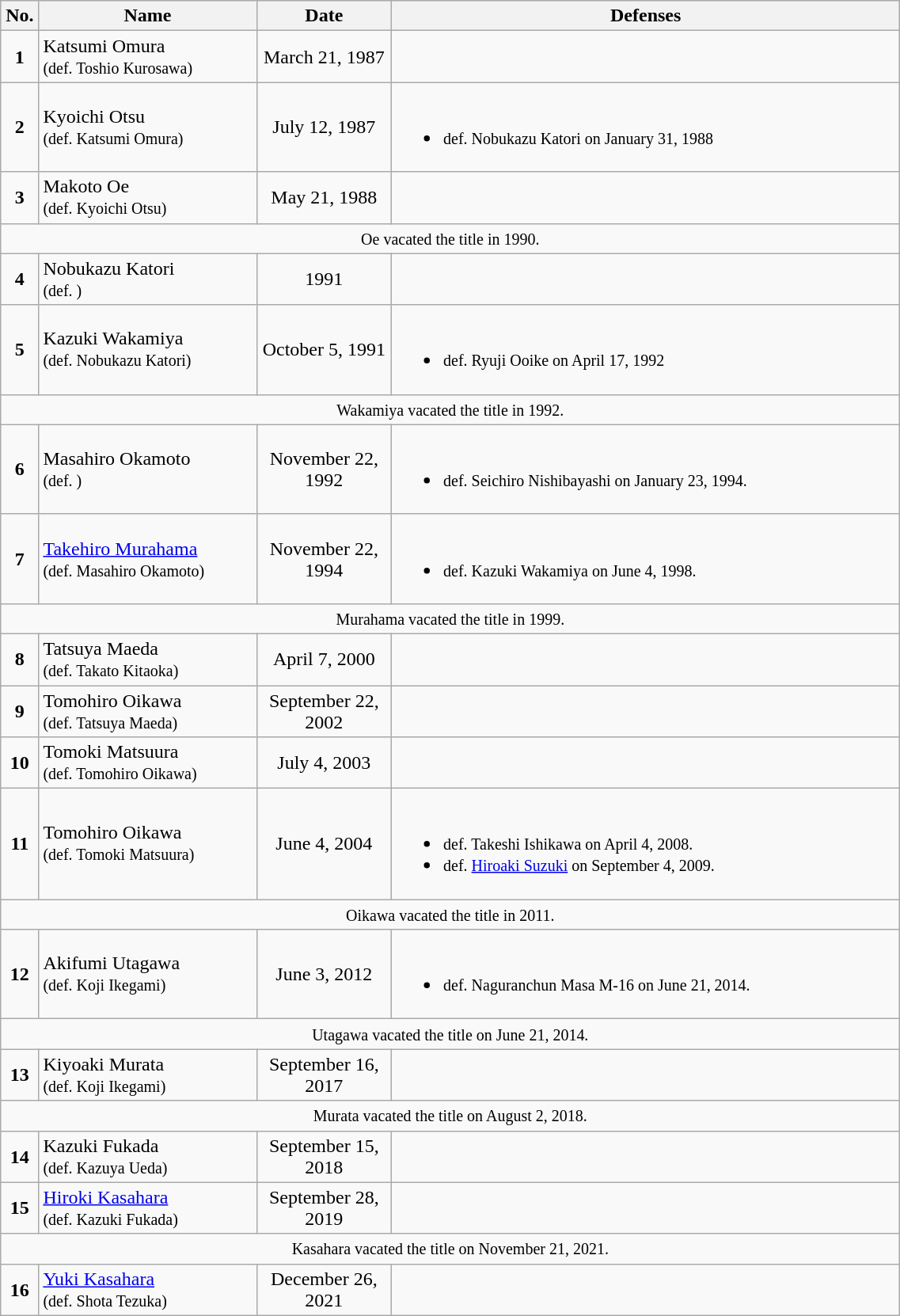<table class="wikitable" style="width:60%; font-size:100%;">
<tr>
<th style= width:1%;">No.</th>
<th style= width:21%;">Name</th>
<th style=width:13%;">Date</th>
<th style= width:49%;">Defenses</th>
</tr>
<tr>
<td align=center><strong>1</strong></td>
<td align=left> Katsumi Omura <br><small>(def. Toshio Kurosawa)</small></td>
<td align=center>March 21, 1987</td>
<td></td>
</tr>
<tr>
<td align=center><strong>2</strong></td>
<td align=left> Kyoichi Otsu <br><small>(def. Katsumi Omura)</small></td>
<td align=center>July 12, 1987</td>
<td><br><ul><li><small>def. Nobukazu Katori on January 31, 1988</small></li></ul></td>
</tr>
<tr>
<td align=center><strong>3</strong></td>
<td align=left> Makoto Oe <br><small>(def. Kyoichi Otsu)</small></td>
<td align=center>May 21, 1988</td>
<td></td>
</tr>
<tr>
<td colspan=4 align=center><small>Oe vacated the title in 1990.</small></td>
</tr>
<tr>
<td align=center><strong>4</strong></td>
<td align=left> Nobukazu Katori <br><small>(def. )</small></td>
<td align=center>1991</td>
<td></td>
</tr>
<tr>
<td align=center><strong>5</strong></td>
<td align=left> Kazuki Wakamiya <br><small>(def. Nobukazu Katori)</small></td>
<td align=center>October 5, 1991</td>
<td><br><ul><li><small>def. Ryuji Ooike on April 17, 1992</small></li></ul></td>
</tr>
<tr>
<td colspan=4 align=center><small>Wakamiya vacated the title in 1992.</small></td>
</tr>
<tr>
<td align=center><strong>6</strong></td>
<td align=left> Masahiro Okamoto <br><small>(def. )</small></td>
<td align=center>November 22, 1992</td>
<td><br><ul><li><small>def. Seichiro Nishibayashi on January 23, 1994.</small></li></ul></td>
</tr>
<tr>
<td align=center><strong>7</strong></td>
<td align=left> <a href='#'>Takehiro Murahama</a> <br><small>(def. Masahiro Okamoto)</small></td>
<td align=center>November 22, 1994</td>
<td><br><ul><li><small>def. Kazuki Wakamiya on June 4, 1998.</small></li></ul></td>
</tr>
<tr>
<td colspan=4 align=center><small>Murahama vacated the title in 1999.</small></td>
</tr>
<tr>
<td align=center><strong>8</strong></td>
<td align=left> Tatsuya Maeda  <br><small>(def. Takato Kitaoka)</small></td>
<td align=center>April 7, 2000</td>
<td></td>
</tr>
<tr>
<td align=center><strong>9</strong></td>
<td align=left> Tomohiro Oikawa  <br><small>(def. Tatsuya Maeda)</small></td>
<td align=center>September 22, 2002</td>
<td></td>
</tr>
<tr>
<td align=center><strong>10</strong></td>
<td align=left> Tomoki Matsuura  <br><small>(def. Tomohiro Oikawa)</small></td>
<td align=center>July 4, 2003</td>
<td></td>
</tr>
<tr>
<td align=center><strong>11</strong></td>
<td align=left> Tomohiro Oikawa  <br><small>(def. Tomoki Matsuura)</small></td>
<td align=center>June 4, 2004</td>
<td><br><ul><li><small>def. Takeshi Ishikawa on April 4, 2008.<br></small></li><li><small>def. <a href='#'>Hiroaki Suzuki</a> on September 4, 2009.</small></li></ul></td>
</tr>
<tr>
<td colspan=4 align=center><small>Oikawa vacated the title in 2011.</small></td>
</tr>
<tr>
<td align=center><strong>12</strong></td>
<td align=left> Akifumi Utagawa  <br><small>(def. Koji Ikegami)</small></td>
<td align=center>June 3, 2012</td>
<td><br><ul><li><small>def. Naguranchun Masa M-16 on June 21, 2014.</small></li></ul></td>
</tr>
<tr>
<td colspan=4 align=center><small>Utagawa vacated the title on June 21, 2014.</small></td>
</tr>
<tr>
<td align=center><strong>13</strong></td>
<td align=left> Kiyoaki Murata <br><small>(def. Koji Ikegami)</small></td>
<td align=center>September 16, 2017</td>
</tr>
<tr>
<td colspan=4 align=center><small>Murata vacated the title on August 2, 2018.</small></td>
</tr>
<tr>
<td align=center><strong>14</strong></td>
<td align=left> Kazuki Fukada <br><small>(def. Kazuya Ueda)</small></td>
<td align=center>September 15, 2018</td>
<td></td>
</tr>
<tr>
<td align=center><strong>15</strong></td>
<td align=left> <a href='#'>Hiroki Kasahara</a> <br><small>(def. Kazuki Fukada)</small></td>
<td align=center>September 28, 2019</td>
<td></td>
</tr>
<tr>
<td colspan=4 align=center><small>Kasahara vacated the title on November 21, 2021.</small></td>
</tr>
<tr>
<td align=center><strong>16</strong></td>
<td align=left> <a href='#'>Yuki Kasahara</a><br><small>(def. Shota Tezuka)</small></td>
<td align=center>December 26, 2021</td>
<td></td>
</tr>
</table>
